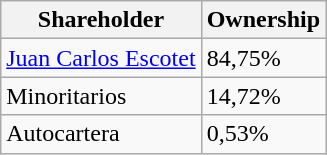<table class="wikitable">
<tr>
<th>Shareholder</th>
<th>Ownership</th>
</tr>
<tr>
<td><a href='#'>Juan Carlos Escotet</a></td>
<td>84,75%</td>
</tr>
<tr>
<td>Minoritarios</td>
<td>14,72%</td>
</tr>
<tr>
<td>Autocartera</td>
<td>0,53%</td>
</tr>
</table>
